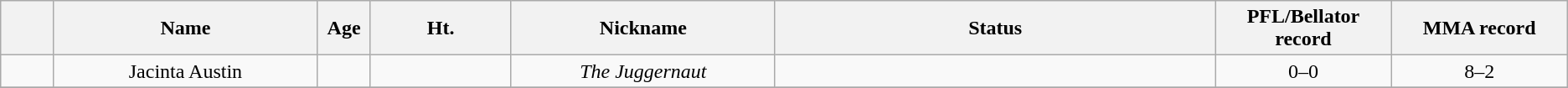<table class="wikitable sortable" style="text-align:center;">
<tr>
<th width=3%></th>
<th width=15%>Name</th>
<th width=3%>Age</th>
<th width=8%>Ht.</th>
<th width="15%">Nickname</th>
<th width=25%>Status</th>
<th width=10%>PFL/Bellator record</th>
<th width="10%">MMA record</th>
</tr>
<tr>
<td></td>
<td>Jacinta Austin</td>
<td></td>
<td></td>
<td><em>The Juggernaut</em></td>
<td></td>
<td>0–0</td>
<td>8–2</td>
</tr>
<tr>
</tr>
</table>
